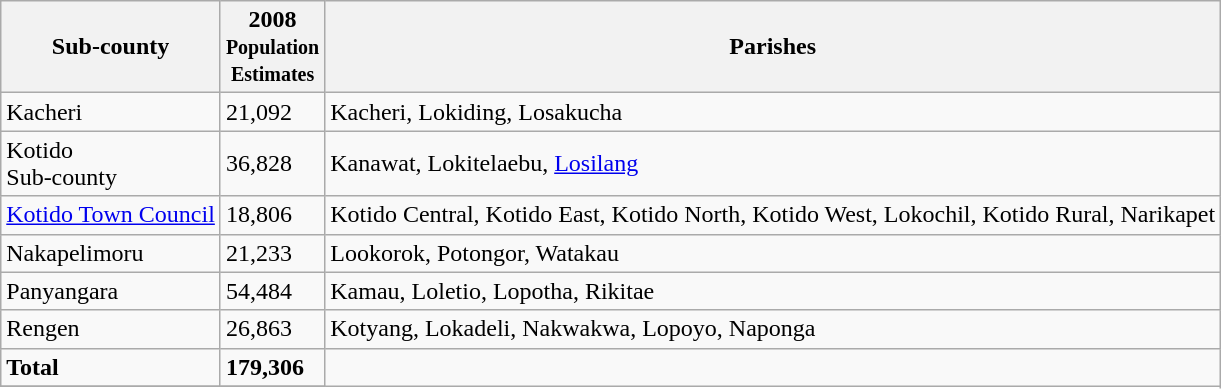<table class=wikitable>
<tr>
<th>Sub-county</th>
<th>2008<br><small>Population<br>Estimates</small></th>
<th>Parishes</th>
</tr>
<tr>
<td>Kacheri</td>
<td>21,092</td>
<td>Kacheri, Lokiding, Losakucha</td>
</tr>
<tr>
<td>Kotido<br>Sub-county</td>
<td>36,828</td>
<td>Kanawat, Lokitelaebu, <a href='#'>Losilang</a></td>
</tr>
<tr>
<td><a href='#'>Kotido Town Council</a></td>
<td>18,806</td>
<td>Kotido Central, Kotido East, Kotido North, Kotido West, Lokochil, Kotido Rural, Narikapet</td>
</tr>
<tr>
<td>Nakapelimoru</td>
<td>21,233</td>
<td>Lookorok, Potongor, Watakau</td>
</tr>
<tr>
<td>Panyangara</td>
<td>54,484</td>
<td>Kamau, Loletio, Lopotha, Rikitae</td>
</tr>
<tr>
<td>Rengen</td>
<td>26,863</td>
<td>Kotyang, Lokadeli, Nakwakwa, Lopoyo, Naponga</td>
</tr>
<tr>
<td><strong>Total</strong></td>
<td><strong>179,306</strong></td>
</tr>
<tr>
</tr>
</table>
